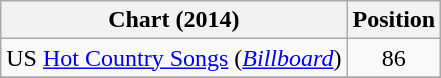<table class="wikitable sortable">
<tr>
<th scope="col">Chart (2014)</th>
<th scope="col">Position</th>
</tr>
<tr>
<td>US <a href='#'>Hot Country Songs</a> (<em><a href='#'>Billboard</a></em>)</td>
<td align="center">86</td>
</tr>
<tr>
</tr>
</table>
